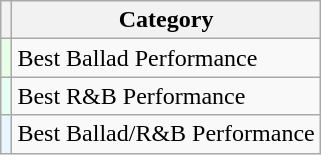<table class="wikitable" style="float: right; margin: 0 0 1em 1em">
<tr>
<th></th>
<th>Category</th>
</tr>
<tr>
<td style="background:#E6FFE6;"></td>
<td>Best Ballad Performance</td>
</tr>
<tr>
<td style="background:#E6FFF2;"></td>
<td>Best R&B Performance</td>
</tr>
<tr>
<td style="background:#E6F7FF;"></td>
<td>Best Ballad/R&B Performance</td>
</tr>
</table>
